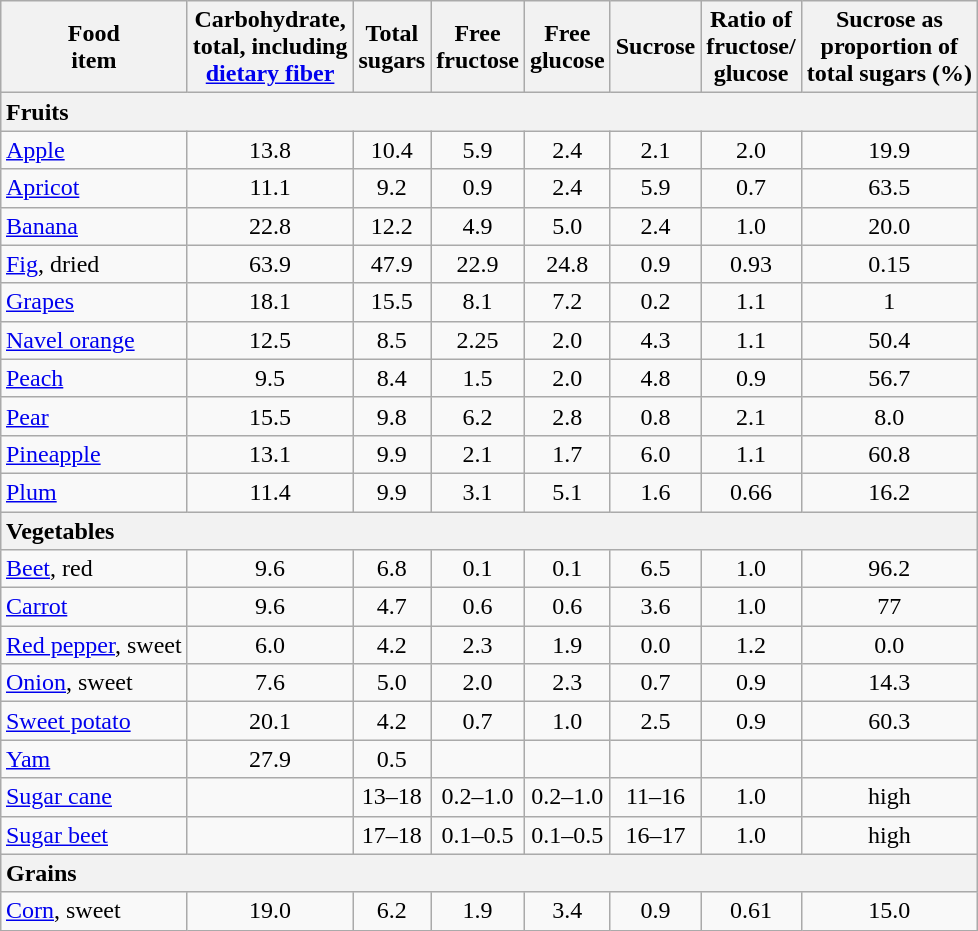<table class="wikitable sortable" style="text-align:center; margin:auto">
<tr>
<th>Food <br>item</th>
<th>Carbohydrate, <br>total, including <br><a href='#'>dietary fiber</a></th>
<th>Total <br>sugars</th>
<th>Free <br>fructose</th>
<th>Free <br>glucose</th>
<th>Sucrose</th>
<th>Ratio of <br>fructose/<br>glucose</th>
<th>Sucrose as <br>proportion of <br>total sugars (%)</th>
</tr>
<tr>
<th colspan=8 style="text-align:left">Fruits</th>
</tr>
<tr>
<td style="text-align:left;"><a href='#'>Apple</a></td>
<td>13.8</td>
<td>10.4</td>
<td>5.9</td>
<td>2.4</td>
<td>2.1</td>
<td>2.0</td>
<td>19.9</td>
</tr>
<tr>
<td style="text-align:left;"><a href='#'>Apricot</a></td>
<td>11.1</td>
<td>9.2</td>
<td>0.9</td>
<td>2.4</td>
<td>5.9</td>
<td>0.7</td>
<td>63.5</td>
</tr>
<tr>
<td style="text-align:left;"><a href='#'>Banana</a></td>
<td>22.8</td>
<td>12.2</td>
<td>4.9</td>
<td>5.0</td>
<td>2.4</td>
<td>1.0</td>
<td>20.0</td>
</tr>
<tr>
<td style="text-align:left;"><a href='#'>Fig</a>, dried</td>
<td>63.9</td>
<td>47.9</td>
<td>22.9</td>
<td>24.8</td>
<td>0.9</td>
<td>0.93</td>
<td>0.15</td>
</tr>
<tr>
<td style="text-align:left;"><a href='#'>Grapes</a></td>
<td>18.1</td>
<td>15.5</td>
<td>8.1</td>
<td>7.2</td>
<td>0.2</td>
<td>1.1</td>
<td>1</td>
</tr>
<tr>
<td style="text-align:left;"><a href='#'>Navel orange</a></td>
<td>12.5</td>
<td>8.5</td>
<td>2.25</td>
<td>2.0</td>
<td>4.3</td>
<td>1.1</td>
<td>50.4</td>
</tr>
<tr>
<td style="text-align:left;"><a href='#'>Peach</a></td>
<td>9.5</td>
<td>8.4</td>
<td>1.5</td>
<td>2.0</td>
<td>4.8</td>
<td>0.9</td>
<td>56.7</td>
</tr>
<tr>
<td style="text-align:left;"><a href='#'>Pear</a></td>
<td>15.5</td>
<td>9.8</td>
<td>6.2</td>
<td>2.8</td>
<td>0.8</td>
<td>2.1</td>
<td>8.0</td>
</tr>
<tr>
<td style="text-align:left;"><a href='#'>Pineapple</a></td>
<td>13.1</td>
<td>9.9</td>
<td>2.1</td>
<td>1.7</td>
<td>6.0</td>
<td>1.1</td>
<td>60.8</td>
</tr>
<tr>
<td style="text-align:left;"><a href='#'>Plum</a></td>
<td>11.4</td>
<td>9.9</td>
<td>3.1</td>
<td>5.1</td>
<td>1.6</td>
<td>0.66</td>
<td>16.2</td>
</tr>
<tr>
<th colspan=8 style="text-align:left">Vegetables</th>
</tr>
<tr>
<td style="text-align:left;"><a href='#'>Beet</a>, red</td>
<td>9.6</td>
<td>6.8</td>
<td>0.1</td>
<td>0.1</td>
<td>6.5</td>
<td>1.0</td>
<td>96.2</td>
</tr>
<tr>
<td style="text-align:left;"><a href='#'>Carrot</a></td>
<td>9.6</td>
<td>4.7</td>
<td>0.6</td>
<td>0.6</td>
<td>3.6</td>
<td>1.0</td>
<td>77</td>
</tr>
<tr>
<td style="text-align:left;"><a href='#'>Red pepper</a>, sweet</td>
<td>6.0</td>
<td>4.2</td>
<td>2.3</td>
<td>1.9</td>
<td>0.0</td>
<td>1.2</td>
<td>0.0</td>
</tr>
<tr>
<td style="text-align:left;"><a href='#'>Onion</a>, sweet</td>
<td>7.6</td>
<td>5.0</td>
<td>2.0</td>
<td>2.3</td>
<td>0.7</td>
<td>0.9</td>
<td>14.3</td>
</tr>
<tr>
<td style="text-align:left;"><a href='#'>Sweet potato</a></td>
<td>20.1</td>
<td>4.2</td>
<td>0.7</td>
<td>1.0</td>
<td>2.5</td>
<td>0.9</td>
<td>60.3</td>
</tr>
<tr>
<td style="text-align:left;"><a href='#'>Yam</a></td>
<td>27.9</td>
<td>0.5</td>
<td></td>
<td></td>
<td></td>
<td></td>
<td></td>
</tr>
<tr>
<td style="text-align:left;"><a href='#'>Sugar cane</a></td>
<td></td>
<td>13–18</td>
<td>0.2–1.0</td>
<td>0.2–1.0</td>
<td>11–16</td>
<td>1.0</td>
<td>high</td>
</tr>
<tr>
<td style="text-align:left;"><a href='#'>Sugar beet</a></td>
<td></td>
<td>17–18</td>
<td>0.1–0.5</td>
<td>0.1–0.5</td>
<td>16–17</td>
<td>1.0</td>
<td>high</td>
</tr>
<tr>
<th colspan=8 style="text-align:left">Grains</th>
</tr>
<tr>
<td style="text-align:left;"><a href='#'>Corn</a>, sweet</td>
<td>19.0</td>
<td>6.2</td>
<td>1.9</td>
<td>3.4</td>
<td>0.9</td>
<td>0.61</td>
<td>15.0</td>
</tr>
</table>
